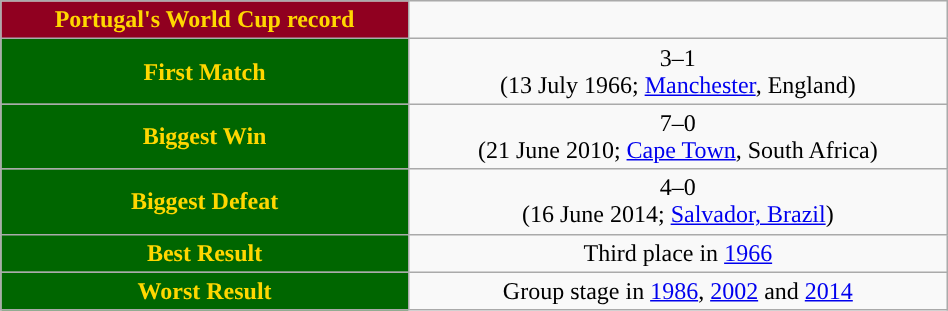<table class="wikitable collapsible" style="width:50%;text-align:center">
<tr>
<th style="background:#900020; color:gold; ">Portugal's World Cup record</th>
</tr>
<tr>
<th style="background:#006600; color:gold; ">First Match</th>
<td> 3–1 <br> (13 July 1966; <a href='#'>Manchester</a>, England)</td>
</tr>
<tr>
<th style="background:#006600; color:gold; ">Biggest Win</th>
<td> 7–0 <br> (21 June 2010; <a href='#'>Cape Town</a>, South Africa)</td>
</tr>
<tr>
<th style="background:#006600; color:gold; ">Biggest Defeat</th>
<td> 4–0 <br> (16 June 2014; <a href='#'>Salvador, Brazil</a>)</td>
</tr>
<tr>
<th style="background:#006600; color:gold; ">Best Result</th>
<td>Third place in <a href='#'>1966</a></td>
</tr>
<tr>
<th style="background:#006600; color:gold; ">Worst Result</th>
<td>Group stage in <a href='#'>1986</a>, <a href='#'>2002</a> and <a href='#'>2014</a></td>
</tr>
</table>
